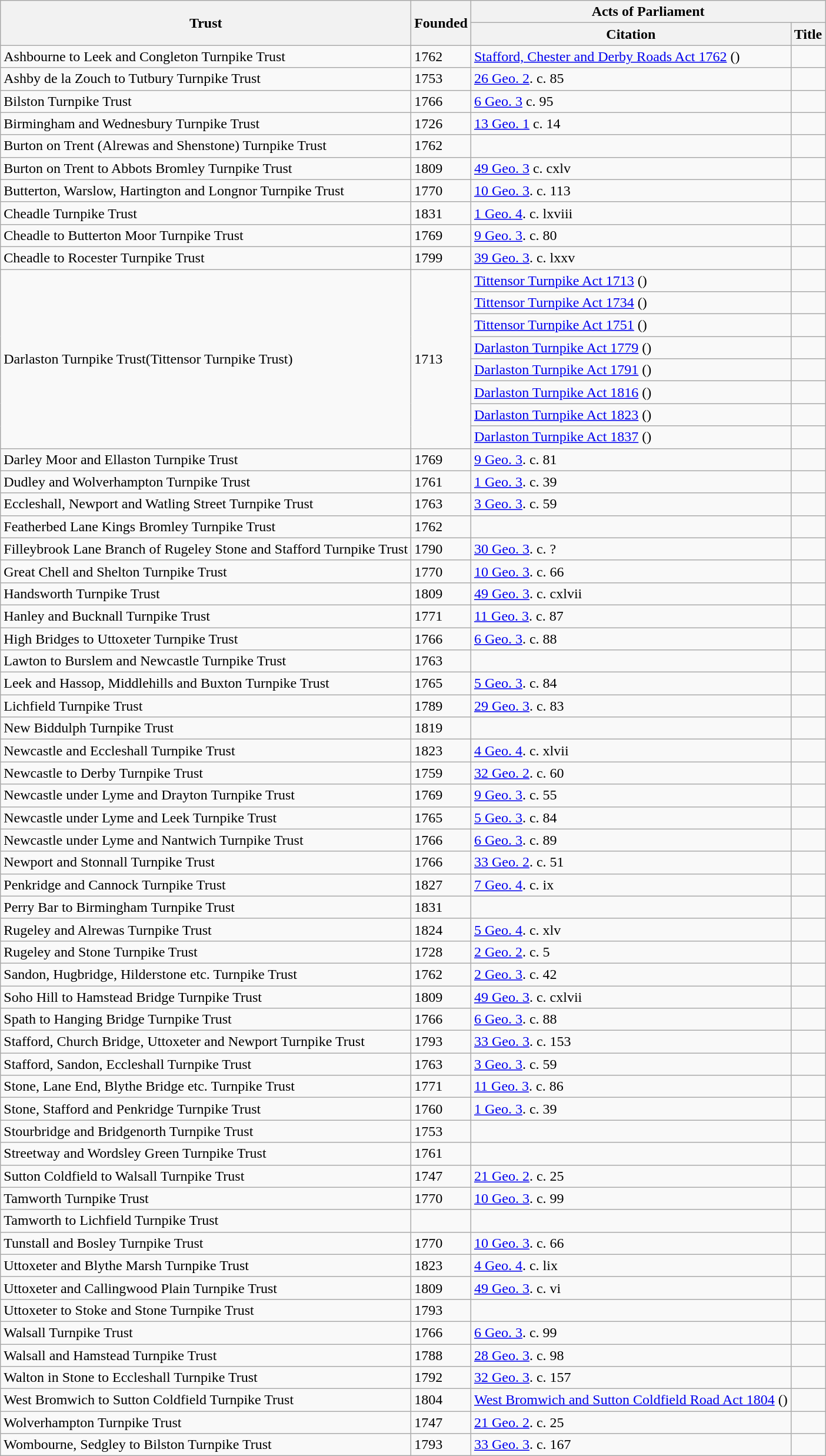<table class="wikitable sortable">
<tr>
<th rowspan=2>Trust</th>
<th rowspan=2>Founded</th>
<th colspan=2>Acts of Parliament</th>
</tr>
<tr>
<th>Citation</th>
<th>Title</th>
</tr>
<tr>
<td>Ashbourne to Leek and Congleton Turnpike Trust</td>
<td>1762</td>
<td><a href='#'>Stafford, Chester and Derby Roads Act 1762</a> ()</td>
<td></td>
</tr>
<tr>
<td>Ashby de la Zouch to Tutbury Turnpike Trust</td>
<td>1753</td>
<td><a href='#'>26 Geo. 2</a>. c. 85</td>
<td></td>
</tr>
<tr>
<td>Bilston Turnpike Trust</td>
<td>1766</td>
<td><a href='#'>6 Geo. 3</a> c. 95</td>
<td></td>
</tr>
<tr>
<td>Birmingham and Wednesbury Turnpike Trust</td>
<td>1726</td>
<td><a href='#'>13 Geo. 1</a> c. 14</td>
<td></td>
</tr>
<tr>
<td>Burton on Trent (Alrewas and Shenstone) Turnpike Trust</td>
<td>1762</td>
<td></td>
<td></td>
</tr>
<tr>
<td>Burton on Trent to Abbots Bromley Turnpike Trust</td>
<td>1809</td>
<td><a href='#'>49 Geo. 3</a> c. cxlv</td>
<td></td>
</tr>
<tr>
<td>Butterton, Warslow, Hartington and Longnor Turnpike Trust</td>
<td>1770</td>
<td><a href='#'>10 Geo. 3</a>. c. 113</td>
<td></td>
</tr>
<tr>
<td>Cheadle Turnpike Trust</td>
<td>1831</td>
<td><a href='#'>1 Geo. 4</a>. c. lxviii</td>
<td></td>
</tr>
<tr>
<td>Cheadle to Butterton Moor Turnpike Trust</td>
<td>1769</td>
<td><a href='#'>9 Geo. 3</a>. c. 80</td>
<td></td>
</tr>
<tr>
<td>Cheadle to Rocester Turnpike Trust</td>
<td>1799</td>
<td><a href='#'>39 Geo. 3</a>. c. lxxv</td>
<td></td>
</tr>
<tr>
<td rowspan=8>Darlaston Turnpike Trust(Tittensor Turnpike Trust)</td>
<td rowspan=8>1713</td>
<td><a href='#'>Tittensor Turnpike Act 1713</a> ()</td>
<td></td>
</tr>
<tr>
<td><a href='#'>Tittensor Turnpike Act 1734</a> ()</td>
<td></td>
</tr>
<tr>
<td><a href='#'>Tittensor Turnpike Act 1751</a> ()</td>
<td></td>
</tr>
<tr>
<td><a href='#'>Darlaston Turnpike Act 1779</a> ()</td>
<td></td>
</tr>
<tr>
<td><a href='#'>Darlaston Turnpike Act 1791</a> ()</td>
<td></td>
</tr>
<tr>
<td><a href='#'>Darlaston Turnpike Act 1816</a> ()</td>
<td></td>
</tr>
<tr>
<td><a href='#'>Darlaston Turnpike Act 1823</a> ()</td>
<td></td>
</tr>
<tr>
<td><a href='#'>Darlaston Turnpike Act 1837</a> ()</td>
<td></td>
</tr>
<tr>
<td>Darley Moor and Ellaston Turnpike Trust</td>
<td>1769</td>
<td><a href='#'>9 Geo. 3</a>. c. 81</td>
<td></td>
</tr>
<tr>
<td>Dudley and Wolverhampton Turnpike Trust</td>
<td>1761</td>
<td><a href='#'>1 Geo. 3</a>. c. 39</td>
<td></td>
</tr>
<tr>
<td>Eccleshall, Newport and Watling Street Turnpike Trust</td>
<td>1763</td>
<td><a href='#'>3 Geo. 3</a>. c. 59</td>
<td></td>
</tr>
<tr>
<td>Featherbed Lane Kings Bromley Turnpike Trust</td>
<td>1762</td>
<td></td>
<td></td>
</tr>
<tr>
<td>Filleybrook Lane Branch of Rugeley Stone and Stafford Turnpike Trust</td>
<td>1790</td>
<td><a href='#'>30 Geo. 3</a>. c. ?</td>
<td></td>
</tr>
<tr>
<td>Great Chell and Shelton Turnpike Trust</td>
<td>1770</td>
<td><a href='#'>10 Geo. 3</a>. c. 66</td>
<td></td>
</tr>
<tr>
<td>Handsworth Turnpike Trust</td>
<td>1809</td>
<td><a href='#'>49 Geo. 3</a>. c. cxlvii</td>
<td></td>
</tr>
<tr>
<td>Hanley and Bucknall Turnpike Trust</td>
<td>1771</td>
<td><a href='#'>11 Geo. 3</a>. c. 87</td>
<td></td>
</tr>
<tr>
<td>High Bridges to Uttoxeter Turnpike Trust</td>
<td>1766</td>
<td><a href='#'>6 Geo. 3</a>. c. 88</td>
<td></td>
</tr>
<tr>
<td>Lawton to Burslem and Newcastle Turnpike Trust</td>
<td>1763</td>
<td></td>
<td></td>
</tr>
<tr>
<td>Leek and Hassop, Middlehills and Buxton Turnpike Trust</td>
<td>1765</td>
<td><a href='#'>5 Geo. 3</a>. c. 84</td>
<td></td>
</tr>
<tr>
<td>Lichfield Turnpike Trust</td>
<td>1789</td>
<td><a href='#'>29 Geo. 3</a>. c. 83</td>
<td></td>
</tr>
<tr>
<td>New Biddulph Turnpike Trust</td>
<td>1819</td>
<td></td>
<td></td>
</tr>
<tr>
<td>Newcastle and Eccleshall Turnpike Trust</td>
<td>1823</td>
<td><a href='#'>4 Geo. 4</a>. c. xlvii</td>
<td></td>
</tr>
<tr>
<td>Newcastle to Derby Turnpike Trust</td>
<td>1759</td>
<td><a href='#'>32 Geo. 2</a>. c. 60</td>
<td></td>
</tr>
<tr>
<td>Newcastle under Lyme and Drayton Turnpike Trust</td>
<td>1769</td>
<td><a href='#'>9 Geo. 3</a>. c. 55</td>
<td></td>
</tr>
<tr>
<td>Newcastle under Lyme and Leek Turnpike Trust</td>
<td>1765</td>
<td><a href='#'>5 Geo. 3</a>. c. 84</td>
<td></td>
</tr>
<tr>
<td>Newcastle under Lyme and Nantwich Turnpike Trust</td>
<td>1766</td>
<td><a href='#'>6 Geo. 3</a>. c. 89</td>
<td></td>
</tr>
<tr>
<td>Newport and Stonnall Turnpike Trust</td>
<td>1766</td>
<td><a href='#'>33 Geo. 2</a>. c. 51</td>
<td></td>
</tr>
<tr>
<td>Penkridge and Cannock Turnpike Trust</td>
<td>1827</td>
<td><a href='#'>7 Geo. 4</a>. c. ix</td>
<td></td>
</tr>
<tr>
<td>Perry Bar to Birmingham Turnpike Trust</td>
<td>1831</td>
<td></td>
<td></td>
</tr>
<tr>
<td>Rugeley and Alrewas Turnpike Trust</td>
<td>1824</td>
<td><a href='#'>5 Geo. 4</a>. c. xlv</td>
<td></td>
</tr>
<tr>
<td>Rugeley and Stone Turnpike Trust</td>
<td>1728</td>
<td><a href='#'>2 Geo. 2</a>. c. 5</td>
<td></td>
</tr>
<tr>
<td>Sandon, Hugbridge, Hilderstone etc. Turnpike Trust</td>
<td>1762</td>
<td><a href='#'>2 Geo. 3</a>. c. 42</td>
<td></td>
</tr>
<tr>
<td>Soho Hill to Hamstead Bridge Turnpike Trust</td>
<td>1809</td>
<td><a href='#'>49 Geo. 3</a>. c. cxlvii</td>
<td></td>
</tr>
<tr>
<td>Spath to Hanging Bridge Turnpike Trust</td>
<td>1766</td>
<td><a href='#'>6 Geo. 3</a>. c. 88</td>
<td></td>
</tr>
<tr>
<td>Stafford, Church Bridge, Uttoxeter and Newport Turnpike Trust</td>
<td>1793</td>
<td><a href='#'>33 Geo. 3</a>. c. 153</td>
<td></td>
</tr>
<tr>
<td>Stafford, Sandon, Eccleshall Turnpike Trust</td>
<td>1763</td>
<td><a href='#'>3 Geo. 3</a>. c. 59</td>
<td></td>
</tr>
<tr>
<td>Stone, Lane End, Blythe Bridge etc. Turnpike Trust</td>
<td>1771</td>
<td><a href='#'>11 Geo. 3</a>. c. 86</td>
<td></td>
</tr>
<tr>
<td>Stone, Stafford and Penkridge Turnpike Trust</td>
<td>1760</td>
<td><a href='#'>1 Geo. 3</a>. c. 39</td>
<td></td>
</tr>
<tr>
<td>Stourbridge and Bridgenorth Turnpike Trust</td>
<td>1753</td>
<td></td>
<td></td>
</tr>
<tr>
<td>Streetway and Wordsley Green Turnpike Trust</td>
<td>1761</td>
<td></td>
<td></td>
</tr>
<tr>
<td>Sutton Coldfield to Walsall Turnpike Trust</td>
<td>1747</td>
<td><a href='#'>21 Geo. 2</a>. c. 25</td>
<td></td>
</tr>
<tr>
<td>Tamworth Turnpike Trust</td>
<td>1770</td>
<td><a href='#'>10 Geo. 3</a>. c. 99</td>
<td></td>
</tr>
<tr>
<td>Tamworth to Lichfield Turnpike Trust</td>
<td></td>
<td></td>
<td></td>
</tr>
<tr>
<td>Tunstall and Bosley Turnpike Trust</td>
<td>1770</td>
<td><a href='#'>10 Geo. 3</a>. c. 66</td>
<td></td>
</tr>
<tr>
<td>Uttoxeter and Blythe Marsh Turnpike Trust</td>
<td>1823</td>
<td><a href='#'>4 Geo. 4</a>. c. lix</td>
<td></td>
</tr>
<tr>
<td>Uttoxeter and Callingwood Plain Turnpike Trust</td>
<td>1809</td>
<td><a href='#'>49 Geo. 3</a>. c. vi</td>
<td></td>
</tr>
<tr>
<td>Uttoxeter to Stoke and Stone Turnpike Trust</td>
<td>1793</td>
<td></td>
<td></td>
</tr>
<tr>
<td>Walsall Turnpike Trust</td>
<td>1766</td>
<td><a href='#'>6 Geo. 3</a>. c. 99</td>
<td></td>
</tr>
<tr>
<td>Walsall and Hamstead Turnpike Trust</td>
<td>1788</td>
<td><a href='#'>28 Geo. 3</a>. c. 98</td>
<td></td>
</tr>
<tr>
<td>Walton in Stone to Eccleshall Turnpike Trust</td>
<td>1792</td>
<td><a href='#'>32 Geo. 3</a>. c. 157</td>
<td></td>
</tr>
<tr>
<td>West Bromwich to Sutton Coldfield Turnpike Trust</td>
<td>1804</td>
<td><a href='#'>West Bromwich and Sutton Coldfield Road Act 1804</a> ()</td>
<td></td>
</tr>
<tr>
<td>Wolverhampton Turnpike Trust</td>
<td>1747</td>
<td><a href='#'>21 Geo. 2</a>. c. 25</td>
<td></td>
</tr>
<tr>
<td>Wombourne, Sedgley to Bilston Turnpike Trust</td>
<td>1793</td>
<td><a href='#'>33 Geo. 3</a>. c. 167</td>
<td></td>
</tr>
</table>
